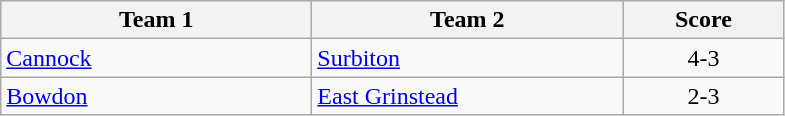<table class="wikitable" style="font-size: 100%">
<tr>
<th width=200>Team 1</th>
<th width=200>Team 2</th>
<th width=100>Score</th>
</tr>
<tr>
<td><a href='#'>Cannock</a></td>
<td><a href='#'>Surbiton</a></td>
<td align=center>4-3</td>
</tr>
<tr>
<td><a href='#'>Bowdon</a></td>
<td><a href='#'>East Grinstead</a></td>
<td align=center>2-3</td>
</tr>
</table>
